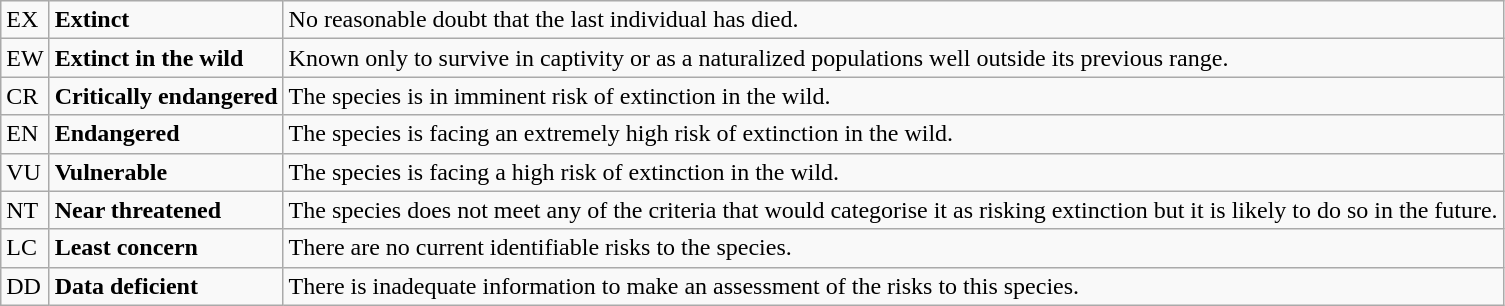<table class="wikitable" style="text-align:left">
<tr>
<td>EX</td>
<td><strong>Extinct</strong></td>
<td>No reasonable doubt that the last individual has died.</td>
</tr>
<tr>
<td>EW</td>
<td><strong>Extinct in the wild</strong></td>
<td>Known only to survive in captivity or as a naturalized populations well outside its previous range.</td>
</tr>
<tr>
<td>CR</td>
<td><strong>Critically endangered</strong></td>
<td>The species is in imminent risk of extinction in the wild.</td>
</tr>
<tr>
<td>EN</td>
<td><strong>Endangered</strong></td>
<td>The species is facing an extremely high risk of extinction in the wild.</td>
</tr>
<tr>
<td>VU</td>
<td><strong>Vulnerable</strong></td>
<td>The species is facing a high risk of extinction in the wild.</td>
</tr>
<tr>
<td>NT</td>
<td><strong>Near threatened</strong></td>
<td>The species does not meet any of the criteria that would categorise it as risking extinction but it is likely to do so in the future.</td>
</tr>
<tr>
<td>LC</td>
<td><strong>Least concern</strong></td>
<td>There are no current identifiable risks to the species.</td>
</tr>
<tr>
<td>DD</td>
<td><strong>Data deficient</strong></td>
<td>There is inadequate information to make an assessment of the risks to this species.</td>
</tr>
</table>
